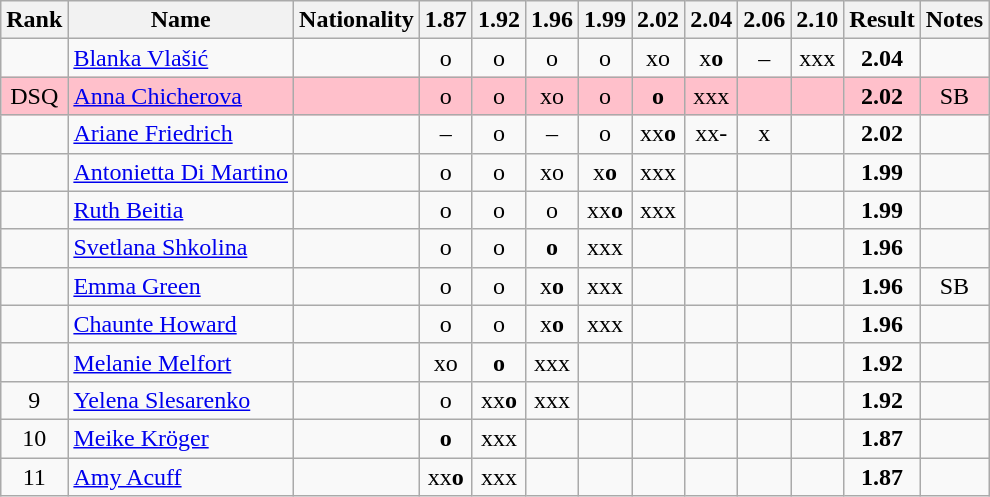<table class="wikitable sortable" style="text-align:center">
<tr>
<th>Rank</th>
<th>Name</th>
<th>Nationality</th>
<th>1.87</th>
<th>1.92</th>
<th>1.96</th>
<th>1.99</th>
<th>2.02</th>
<th>2.04</th>
<th>2.06</th>
<th>2.10</th>
<th>Result</th>
<th>Notes</th>
</tr>
<tr>
<td></td>
<td align=left><a href='#'>Blanka Vlašić</a></td>
<td align=left></td>
<td>o</td>
<td>o</td>
<td>o</td>
<td>o</td>
<td>xo</td>
<td>x<strong>o</strong></td>
<td>–</td>
<td>xxx</td>
<td><strong>2.04</strong></td>
<td></td>
</tr>
<tr bgcolor=pink>
<td>DSQ</td>
<td align=left><a href='#'>Anna Chicherova</a></td>
<td align=left></td>
<td>o</td>
<td>o</td>
<td>xo</td>
<td>o</td>
<td><strong>o</strong></td>
<td>xxx</td>
<td></td>
<td></td>
<td><strong>2.02</strong></td>
<td>SB</td>
</tr>
<tr>
<td></td>
<td align=left><a href='#'>Ariane Friedrich</a></td>
<td align=left></td>
<td>–</td>
<td>o</td>
<td>–</td>
<td>o</td>
<td>xx<strong>o</strong></td>
<td>xx-</td>
<td>x</td>
<td></td>
<td><strong>2.02</strong></td>
<td></td>
</tr>
<tr>
<td></td>
<td align=left><a href='#'>Antonietta Di Martino</a></td>
<td align=left></td>
<td>o</td>
<td>o</td>
<td>xo</td>
<td>x<strong>o</strong></td>
<td>xxx</td>
<td></td>
<td></td>
<td></td>
<td><strong>1.99</strong></td>
<td></td>
</tr>
<tr>
<td></td>
<td align=left><a href='#'>Ruth Beitia</a></td>
<td align=left></td>
<td>o</td>
<td>o</td>
<td>o</td>
<td>xx<strong>o</strong></td>
<td>xxx</td>
<td></td>
<td></td>
<td></td>
<td><strong>1.99</strong></td>
<td></td>
</tr>
<tr>
<td></td>
<td align=left><a href='#'>Svetlana Shkolina</a></td>
<td align=left></td>
<td>o</td>
<td>o</td>
<td><strong>o</strong></td>
<td>xxx</td>
<td></td>
<td></td>
<td></td>
<td></td>
<td><strong>1.96</strong></td>
<td></td>
</tr>
<tr>
<td></td>
<td align=left><a href='#'>Emma Green</a></td>
<td align=left></td>
<td>o</td>
<td>o</td>
<td>x<strong>o</strong></td>
<td>xxx</td>
<td></td>
<td></td>
<td></td>
<td></td>
<td><strong>1.96</strong></td>
<td>SB</td>
</tr>
<tr>
<td></td>
<td align=left><a href='#'>Chaunte Howard</a></td>
<td align=left></td>
<td>o</td>
<td>o</td>
<td>x<strong>o</strong></td>
<td>xxx</td>
<td></td>
<td></td>
<td></td>
<td></td>
<td><strong>1.96</strong></td>
<td></td>
</tr>
<tr>
<td></td>
<td align=left><a href='#'>Melanie Melfort</a></td>
<td align=left></td>
<td>xo</td>
<td><strong>o</strong></td>
<td>xxx</td>
<td></td>
<td></td>
<td></td>
<td></td>
<td></td>
<td><strong>1.92</strong></td>
<td></td>
</tr>
<tr>
<td>9</td>
<td align=left><a href='#'>Yelena Slesarenko</a></td>
<td align=left></td>
<td>o</td>
<td>xx<strong>o</strong></td>
<td>xxx</td>
<td></td>
<td></td>
<td></td>
<td></td>
<td></td>
<td><strong>1.92</strong></td>
<td></td>
</tr>
<tr>
<td>10</td>
<td align=left><a href='#'>Meike Kröger</a></td>
<td align=left></td>
<td><strong>o</strong></td>
<td>xxx</td>
<td></td>
<td></td>
<td></td>
<td></td>
<td></td>
<td></td>
<td><strong>1.87</strong></td>
<td></td>
</tr>
<tr>
<td>11</td>
<td align=left><a href='#'>Amy Acuff</a></td>
<td align=left></td>
<td>xx<strong>o</strong></td>
<td>xxx</td>
<td></td>
<td></td>
<td></td>
<td></td>
<td></td>
<td></td>
<td><strong>1.87</strong></td>
<td></td>
</tr>
</table>
